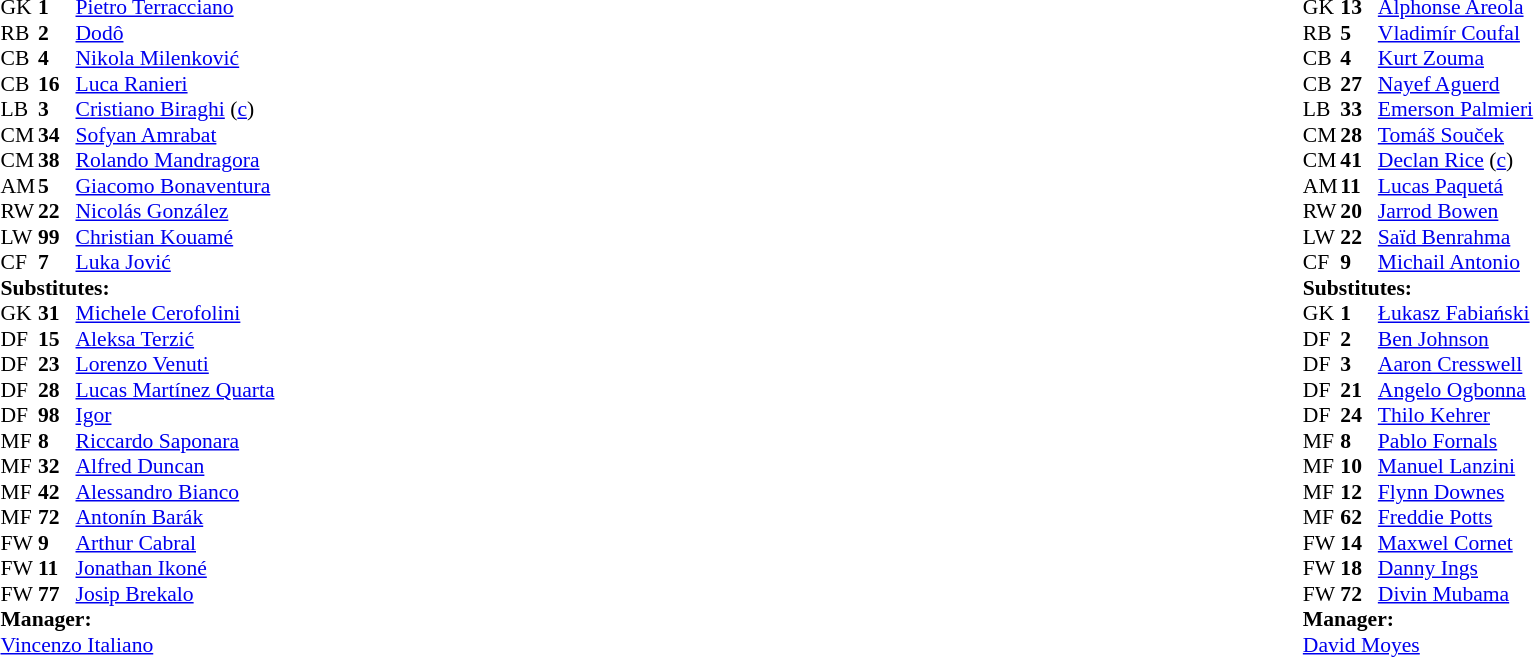<table width="100%">
<tr>
<td valign="top" width="40%"><br><table style="font-size:90%" cellspacing="0" cellpadding="0">
<tr>
<th width=25></th>
<th width=25></th>
</tr>
<tr>
<td>GK</td>
<td><strong>1</strong></td>
<td> <a href='#'>Pietro Terracciano</a></td>
</tr>
<tr>
<td>RB</td>
<td><strong>2</strong></td>
<td> <a href='#'>Dodô</a></td>
</tr>
<tr>
<td>CB</td>
<td><strong>4</strong></td>
<td> <a href='#'>Nikola Milenković</a></td>
<td></td>
</tr>
<tr>
<td>CB</td>
<td><strong>16</strong></td>
<td> <a href='#'>Luca Ranieri</a></td>
<td></td>
<td></td>
</tr>
<tr>
<td>LB</td>
<td><strong>3</strong></td>
<td> <a href='#'>Cristiano Biraghi</a> (<a href='#'>c</a>)</td>
</tr>
<tr>
<td>CM</td>
<td><strong>34</strong></td>
<td> <a href='#'>Sofyan Amrabat</a></td>
<td></td>
</tr>
<tr>
<td>CM</td>
<td><strong>38</strong></td>
<td> <a href='#'>Rolando Mandragora</a></td>
<td></td>
<td></td>
</tr>
<tr>
<td>AM</td>
<td><strong>5</strong></td>
<td> <a href='#'>Giacomo Bonaventura</a></td>
</tr>
<tr>
<td>RW</td>
<td><strong>22</strong></td>
<td> <a href='#'>Nicolás González</a></td>
</tr>
<tr>
<td>LW</td>
<td><strong>99</strong></td>
<td> <a href='#'>Christian Kouamé</a></td>
<td></td>
<td></td>
</tr>
<tr>
<td>CF</td>
<td><strong>7</strong></td>
<td> <a href='#'>Luka Jović</a></td>
<td></td>
<td></td>
</tr>
<tr>
<td colspan=3><strong>Substitutes:</strong></td>
</tr>
<tr>
<td>GK</td>
<td><strong>31</strong></td>
<td> <a href='#'>Michele Cerofolini</a></td>
</tr>
<tr>
<td>DF</td>
<td><strong>15</strong></td>
<td> <a href='#'>Aleksa Terzić</a></td>
</tr>
<tr>
<td>DF</td>
<td><strong>23</strong></td>
<td> <a href='#'>Lorenzo Venuti</a></td>
</tr>
<tr>
<td>DF</td>
<td><strong>28</strong></td>
<td> <a href='#'>Lucas Martínez Quarta</a></td>
</tr>
<tr>
<td>DF</td>
<td><strong>98</strong></td>
<td> <a href='#'>Igor</a></td>
<td></td>
<td></td>
</tr>
<tr>
<td>MF</td>
<td><strong>8</strong></td>
<td> <a href='#'>Riccardo Saponara</a></td>
<td></td>
<td></td>
</tr>
<tr>
<td>MF</td>
<td><strong>32</strong></td>
<td> <a href='#'>Alfred Duncan</a></td>
<td></td>
</tr>
<tr>
<td>MF</td>
<td><strong>42</strong></td>
<td> <a href='#'>Alessandro Bianco</a></td>
</tr>
<tr>
<td>MF</td>
<td><strong>72</strong></td>
<td> <a href='#'>Antonín Barák</a></td>
<td></td>
<td></td>
</tr>
<tr>
<td>FW</td>
<td><strong>9</strong></td>
<td> <a href='#'>Arthur Cabral</a></td>
<td></td>
<td></td>
</tr>
<tr>
<td>FW</td>
<td><strong>11</strong></td>
<td> <a href='#'>Jonathan Ikoné</a></td>
</tr>
<tr>
<td>FW</td>
<td><strong>77</strong></td>
<td> <a href='#'>Josip Brekalo</a></td>
</tr>
<tr>
<td colspan=3><strong>Manager:</strong></td>
</tr>
<tr>
<td colspan=3> <a href='#'>Vincenzo Italiano</a></td>
</tr>
</table>
</td>
<td valign="top"></td>
<td valign="top" width="50%"><br><table style="font-size:90%; margin:auto" cellspacing="0" cellpadding="0">
<tr>
<th width=25></th>
<th width=25></th>
</tr>
<tr>
<td>GK</td>
<td><strong>13</strong></td>
<td> <a href='#'>Alphonse Areola</a></td>
</tr>
<tr>
<td>RB</td>
<td><strong>5</strong></td>
<td> <a href='#'>Vladimír Coufal</a></td>
</tr>
<tr>
<td>CB</td>
<td><strong>4</strong></td>
<td> <a href='#'>Kurt Zouma</a></td>
<td></td>
<td></td>
</tr>
<tr>
<td>CB</td>
<td><strong>27</strong></td>
<td> <a href='#'>Nayef Aguerd</a></td>
<td></td>
</tr>
<tr>
<td>LB</td>
<td><strong>33</strong></td>
<td> <a href='#'>Emerson Palmieri</a></td>
</tr>
<tr>
<td>CM</td>
<td><strong>28</strong></td>
<td> <a href='#'>Tomáš Souček</a></td>
</tr>
<tr>
<td>CM</td>
<td><strong>41</strong></td>
<td> <a href='#'>Declan Rice</a> (<a href='#'>c</a>)</td>
</tr>
<tr>
<td>AM</td>
<td><strong>11</strong></td>
<td> <a href='#'>Lucas Paquetá</a></td>
</tr>
<tr>
<td>RW</td>
<td><strong>20</strong></td>
<td> <a href='#'>Jarrod Bowen</a></td>
<td></td>
</tr>
<tr>
<td>LW</td>
<td><strong>22</strong></td>
<td> <a href='#'>Saïd Benrahma</a></td>
<td></td>
<td></td>
</tr>
<tr>
<td>CF</td>
<td><strong>9</strong></td>
<td> <a href='#'>Michail Antonio</a></td>
<td></td>
<td></td>
</tr>
<tr>
<td colspan=3><strong>Substitutes:</strong></td>
</tr>
<tr>
<td>GK</td>
<td><strong>1</strong></td>
<td> <a href='#'>Łukasz Fabiański</a></td>
</tr>
<tr>
<td>DF</td>
<td><strong>2</strong></td>
<td> <a href='#'>Ben Johnson</a></td>
</tr>
<tr>
<td>DF</td>
<td><strong>3</strong></td>
<td> <a href='#'>Aaron Cresswell</a></td>
<td></td>
</tr>
<tr>
<td>DF</td>
<td><strong>21</strong></td>
<td> <a href='#'>Angelo Ogbonna</a></td>
<td></td>
<td></td>
</tr>
<tr>
<td>DF</td>
<td><strong>24</strong></td>
<td> <a href='#'>Thilo Kehrer</a></td>
<td></td>
<td></td>
</tr>
<tr>
<td>MF</td>
<td><strong>8</strong></td>
<td> <a href='#'>Pablo Fornals</a></td>
<td></td>
<td></td>
</tr>
<tr>
<td>MF</td>
<td><strong>10</strong></td>
<td> <a href='#'>Manuel Lanzini</a></td>
</tr>
<tr>
<td>MF</td>
<td><strong>12</strong></td>
<td> <a href='#'>Flynn Downes</a></td>
</tr>
<tr>
<td>MF</td>
<td><strong>62</strong></td>
<td> <a href='#'>Freddie Potts</a></td>
</tr>
<tr>
<td>FW</td>
<td><strong>14</strong></td>
<td> <a href='#'>Maxwel Cornet</a></td>
</tr>
<tr>
<td>FW</td>
<td><strong>18</strong></td>
<td> <a href='#'>Danny Ings</a></td>
</tr>
<tr>
<td>FW</td>
<td><strong>72</strong></td>
<td> <a href='#'>Divin Mubama</a></td>
</tr>
<tr>
<td colspan=3><strong>Manager:</strong></td>
</tr>
<tr>
<td colspan=3> <a href='#'>David Moyes</a></td>
</tr>
</table>
</td>
</tr>
</table>
